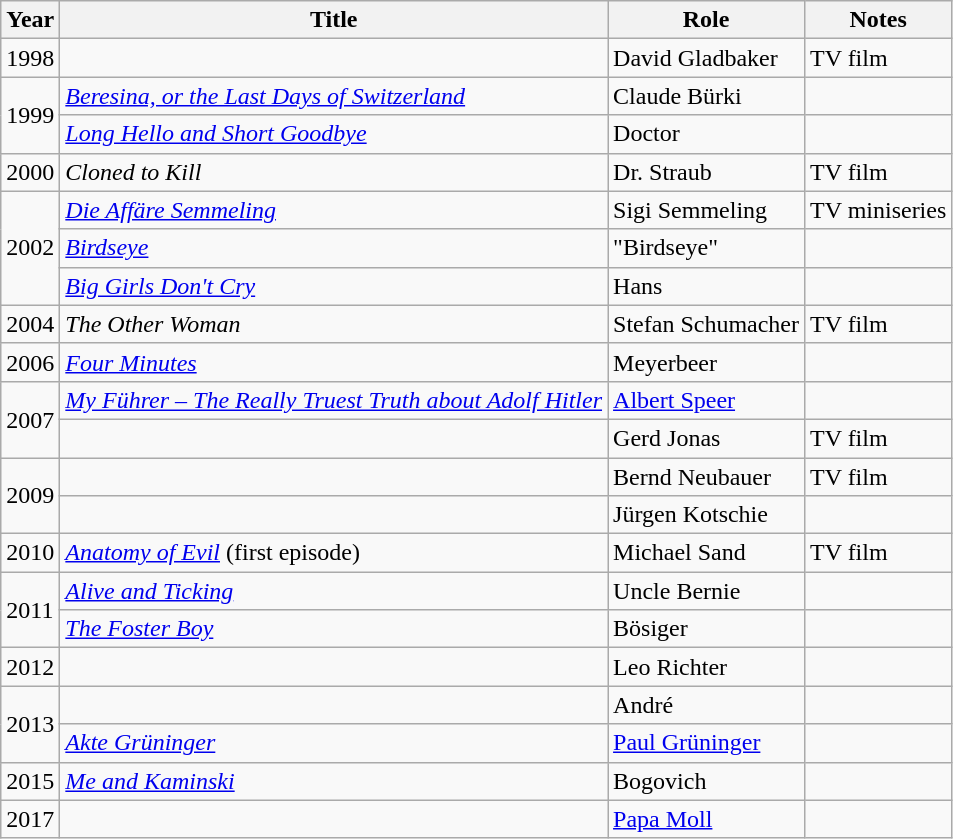<table class="wikitable sortable">
<tr>
<th>Year</th>
<th>Title</th>
<th>Role</th>
<th class="unsortable">Notes</th>
</tr>
<tr>
<td>1998</td>
<td><em></em></td>
<td>David Gladbaker</td>
<td>TV film</td>
</tr>
<tr>
<td rowspan="2">1999</td>
<td><em><a href='#'>Beresina, or the Last Days of Switzerland</a></em></td>
<td>Claude Bürki</td>
<td></td>
</tr>
<tr>
<td><em><a href='#'>Long Hello and Short Goodbye</a></em></td>
<td>Doctor</td>
<td></td>
</tr>
<tr>
<td>2000</td>
<td><em>Cloned to Kill</em></td>
<td>Dr. Straub</td>
<td>TV film</td>
</tr>
<tr>
<td rowspan="3">2002</td>
<td><em><a href='#'>Die Affäre Semmeling</a></em></td>
<td>Sigi Semmeling</td>
<td>TV miniseries</td>
</tr>
<tr>
<td><em><a href='#'>Birdseye</a></em></td>
<td>"Birdseye"</td>
<td></td>
</tr>
<tr>
<td><em><a href='#'>Big Girls Don't Cry</a></em></td>
<td>Hans</td>
<td></td>
</tr>
<tr>
<td>2004</td>
<td><em>The Other Woman</em></td>
<td>Stefan Schumacher</td>
<td>TV film</td>
</tr>
<tr>
<td>2006</td>
<td><em><a href='#'>Four Minutes</a></em></td>
<td>Meyerbeer</td>
<td></td>
</tr>
<tr>
<td rowspan="2">2007</td>
<td><em><a href='#'>My Führer – The Really Truest Truth about Adolf Hitler</a></em></td>
<td><a href='#'>Albert Speer</a></td>
<td></td>
</tr>
<tr>
<td><em></em></td>
<td>Gerd Jonas</td>
<td>TV film</td>
</tr>
<tr>
<td rowspan="2">2009</td>
<td><em></em></td>
<td>Bernd Neubauer</td>
<td>TV film</td>
</tr>
<tr>
<td><em></em></td>
<td>Jürgen Kotschie</td>
<td></td>
</tr>
<tr>
<td>2010</td>
<td><em><a href='#'>Anatomy of Evil</a></em> (first episode)</td>
<td>Michael Sand</td>
<td>TV film</td>
</tr>
<tr>
<td rowspan="2">2011</td>
<td><em><a href='#'>Alive and Ticking</a></em></td>
<td>Uncle Bernie</td>
<td></td>
</tr>
<tr>
<td><em><a href='#'>The Foster Boy</a></em></td>
<td>Bösiger</td>
<td></td>
</tr>
<tr>
<td>2012</td>
<td><em></em></td>
<td>Leo Richter</td>
<td></td>
</tr>
<tr>
<td rowspan="2">2013</td>
<td><em></em></td>
<td>André</td>
<td></td>
</tr>
<tr>
<td><em><a href='#'>Akte Grüninger</a></em></td>
<td><a href='#'>Paul Grüninger</a></td>
<td></td>
</tr>
<tr>
<td>2015</td>
<td><em><a href='#'>Me and Kaminski</a></em></td>
<td>Bogovich</td>
<td></td>
</tr>
<tr>
<td>2017</td>
<td><em></em></td>
<td><a href='#'>Papa Moll</a></td>
<td></td>
</tr>
</table>
